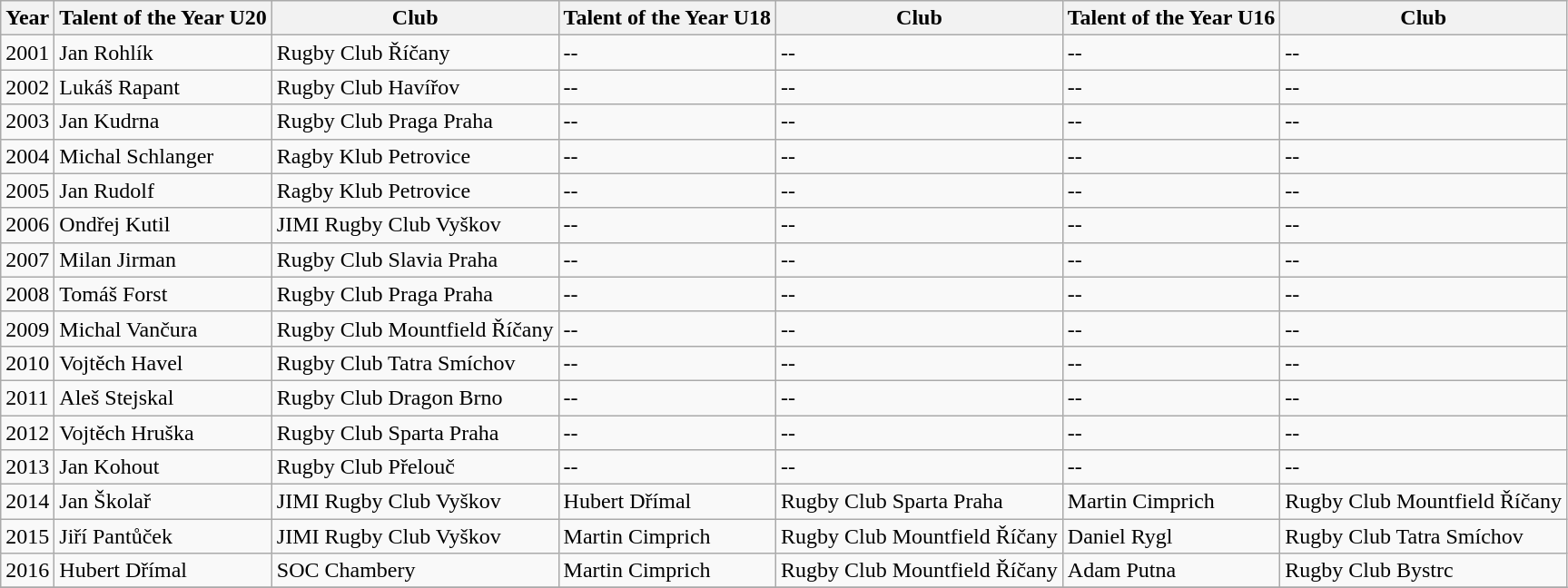<table class="wikitable">
<tr>
<th>Year</th>
<th>Talent of the Year U20</th>
<th>Club</th>
<th>Talent of the Year U18</th>
<th>Club</th>
<th>Talent of the Year U16</th>
<th>Club</th>
</tr>
<tr>
<td>2001</td>
<td>Jan Rohlík</td>
<td>Rugby Club Říčany</td>
<td>--</td>
<td>--</td>
<td>--</td>
<td>--</td>
</tr>
<tr>
<td>2002</td>
<td>Lukáš Rapant</td>
<td>Rugby Club Havířov</td>
<td>--</td>
<td>--</td>
<td>--</td>
<td>--</td>
</tr>
<tr>
<td>2003</td>
<td>Jan Kudrna</td>
<td>Rugby Club Praga Praha</td>
<td>--</td>
<td>--</td>
<td>--</td>
<td>--</td>
</tr>
<tr>
<td>2004</td>
<td>Michal Schlanger</td>
<td>Ragby Klub Petrovice</td>
<td>--</td>
<td>--</td>
<td>--</td>
<td>--</td>
</tr>
<tr>
<td>2005</td>
<td>Jan Rudolf</td>
<td>Ragby Klub Petrovice</td>
<td>--</td>
<td>--</td>
<td>--</td>
<td>--</td>
</tr>
<tr>
<td>2006</td>
<td>Ondřej Kutil</td>
<td>JIMI Rugby Club Vyškov</td>
<td>--</td>
<td>--</td>
<td>--</td>
<td>--</td>
</tr>
<tr>
<td>2007</td>
<td>Milan Jirman</td>
<td>Rugby Club Slavia Praha</td>
<td>--</td>
<td>--</td>
<td>--</td>
<td>--</td>
</tr>
<tr>
<td>2008</td>
<td>Tomáš Forst</td>
<td>Rugby Club Praga Praha</td>
<td>--</td>
<td>--</td>
<td>--</td>
<td>--</td>
</tr>
<tr>
<td>2009</td>
<td>Michal Vančura</td>
<td>Rugby Club Mountfield Říčany</td>
<td>--</td>
<td>--</td>
<td>--</td>
<td>--</td>
</tr>
<tr>
<td>2010</td>
<td>Vojtěch Havel</td>
<td>Rugby Club Tatra Smíchov</td>
<td>--</td>
<td>--</td>
<td>--</td>
<td>--</td>
</tr>
<tr>
<td>2011</td>
<td>Aleš Stejskal</td>
<td>Rugby Club Dragon Brno</td>
<td>--</td>
<td>--</td>
<td>--</td>
<td>--</td>
</tr>
<tr>
<td>2012</td>
<td>Vojtěch Hruška</td>
<td>Rugby Club Sparta Praha</td>
<td>--</td>
<td>--</td>
<td>--</td>
<td>--</td>
</tr>
<tr>
<td>2013</td>
<td>Jan Kohout</td>
<td>Rugby Club Přelouč</td>
<td>--</td>
<td>--</td>
<td>--</td>
<td>--</td>
</tr>
<tr>
<td>2014</td>
<td>Jan Školař</td>
<td>JIMI Rugby Club Vyškov</td>
<td>Hubert Dřímal</td>
<td>Rugby Club Sparta Praha</td>
<td>Martin Cimprich</td>
<td>Rugby Club Mountfield Říčany</td>
</tr>
<tr>
<td>2015</td>
<td>Jiří Pantůček</td>
<td>JIMI Rugby Club Vyškov</td>
<td>Martin Cimprich</td>
<td>Rugby Club Mountfield Říčany</td>
<td>Daniel Rygl</td>
<td>Rugby Club Tatra Smíchov</td>
</tr>
<tr>
<td>2016</td>
<td>Hubert Dřímal</td>
<td>SOC Chambery</td>
<td>Martin Cimprich</td>
<td>Rugby Club Mountfield Říčany</td>
<td>Adam Putna</td>
<td>Rugby Club Bystrc</td>
</tr>
<tr>
</tr>
</table>
